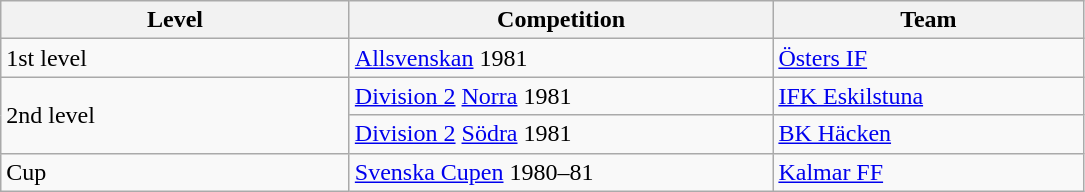<table class="wikitable" style="text-align: left;">
<tr>
<th style="width: 225px;">Level</th>
<th style="width: 275px;">Competition</th>
<th style="width: 200px;">Team</th>
</tr>
<tr>
<td>1st level</td>
<td><a href='#'>Allsvenskan</a> 1981</td>
<td><a href='#'>Östers IF</a></td>
</tr>
<tr>
<td rowspan=2>2nd level</td>
<td><a href='#'>Division 2</a> <a href='#'>Norra</a> 1981</td>
<td><a href='#'>IFK Eskilstuna</a></td>
</tr>
<tr>
<td><a href='#'>Division 2</a> <a href='#'>Södra</a> 1981</td>
<td><a href='#'>BK Häcken</a></td>
</tr>
<tr>
<td>Cup</td>
<td><a href='#'>Svenska Cupen</a> 1980–81</td>
<td><a href='#'>Kalmar FF</a></td>
</tr>
</table>
